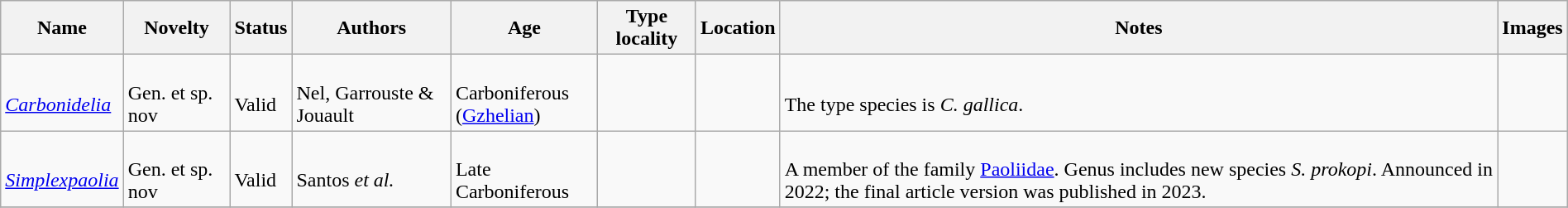<table class="wikitable sortable" align="center" width="100%">
<tr>
<th>Name</th>
<th>Novelty</th>
<th>Status</th>
<th>Authors</th>
<th>Age</th>
<th>Type locality</th>
<th>Location</th>
<th>Notes</th>
<th>Images</th>
</tr>
<tr>
<td><br><em><a href='#'>Carbonidelia</a></em></td>
<td><br>Gen. et sp. nov</td>
<td><br>Valid</td>
<td><br>Nel, Garrouste & Jouault</td>
<td><br>Carboniferous<br>(<a href='#'>Gzhelian</a>)</td>
<td></td>
<td><br></td>
<td><br>The type species is <em>C. gallica</em>.</td>
<td></td>
</tr>
<tr>
<td><br><em><a href='#'>Simplexpaolia</a></em></td>
<td><br>Gen. et sp. nov</td>
<td><br>Valid</td>
<td><br>Santos <em>et al.</em></td>
<td><br>Late Carboniferous</td>
<td></td>
<td><br></td>
<td><br>A member of the family <a href='#'>Paoliidae</a>. Genus includes new species <em>S. prokopi</em>. Announced in 2022; the final article version was published in 2023.</td>
<td></td>
</tr>
<tr>
</tr>
</table>
